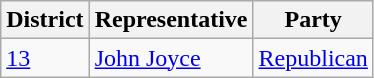<table class="wikitable">
<tr>
<th>District</th>
<th>Representative</th>
<th>Party</th>
</tr>
<tr>
<td><a href='#'>13</a></td>
<td><a href='#'>John Joyce</a></td>
<td><a href='#'>Republican</a></td>
</tr>
</table>
